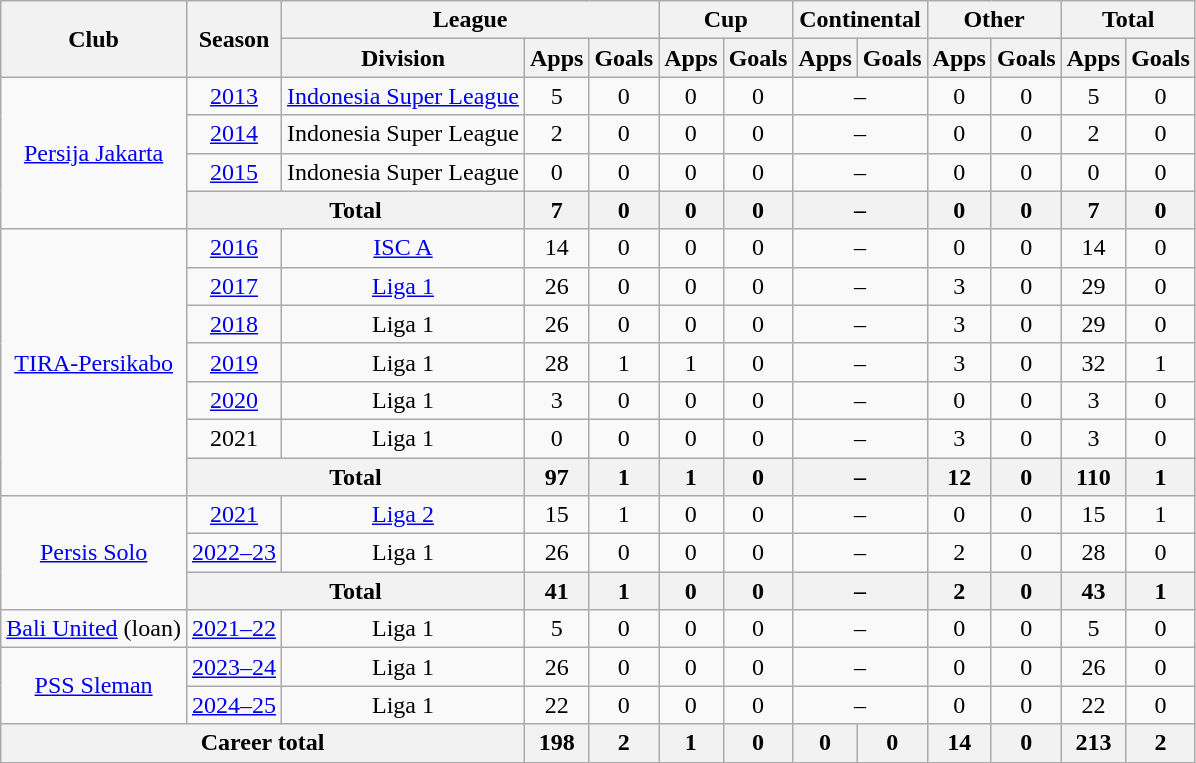<table class="wikitable" style="text-align: center">
<tr>
<th rowspan="2">Club</th>
<th rowspan="2">Season</th>
<th colspan="3">League</th>
<th colspan="2">Cup</th>
<th colspan="2">Continental</th>
<th colspan="2">Other</th>
<th colspan="2">Total</th>
</tr>
<tr>
<th>Division</th>
<th>Apps</th>
<th>Goals</th>
<th>Apps</th>
<th>Goals</th>
<th>Apps</th>
<th>Goals</th>
<th>Apps</th>
<th>Goals</th>
<th>Apps</th>
<th>Goals</th>
</tr>
<tr>
<td rowspan="4"><a href='#'>Persija Jakarta</a></td>
<td><a href='#'>2013</a></td>
<td rowspan="1"><a href='#'>Indonesia Super League</a></td>
<td>5</td>
<td>0</td>
<td>0</td>
<td>0</td>
<td colspan="2">–</td>
<td>0</td>
<td>0</td>
<td>5</td>
<td>0</td>
</tr>
<tr>
<td><a href='#'>2014</a></td>
<td rowspan="1">Indonesia Super League</td>
<td>2</td>
<td>0</td>
<td>0</td>
<td>0</td>
<td colspan="2">–</td>
<td>0</td>
<td>0</td>
<td>2</td>
<td>0</td>
</tr>
<tr>
<td><a href='#'>2015</a></td>
<td rowspan="1">Indonesia Super League</td>
<td>0</td>
<td>0</td>
<td>0</td>
<td>0</td>
<td colspan="2">–</td>
<td>0</td>
<td>0</td>
<td>0</td>
<td>0</td>
</tr>
<tr>
<th colspan="2">Total</th>
<th>7</th>
<th>0</th>
<th>0</th>
<th>0</th>
<th colspan="2">–</th>
<th>0</th>
<th>0</th>
<th>7</th>
<th>0</th>
</tr>
<tr>
<td rowspan="7"><a href='#'>TIRA-Persikabo</a></td>
<td><a href='#'>2016</a></td>
<td><a href='#'>ISC A</a></td>
<td>14</td>
<td>0</td>
<td>0</td>
<td>0</td>
<td colspan="2">–</td>
<td>0</td>
<td>0</td>
<td>14</td>
<td>0</td>
</tr>
<tr>
<td><a href='#'>2017</a></td>
<td rowspan="1"><a href='#'>Liga 1</a></td>
<td>26</td>
<td>0</td>
<td>0</td>
<td>0</td>
<td colspan="2">–</td>
<td>3</td>
<td>0</td>
<td>29</td>
<td>0</td>
</tr>
<tr>
<td><a href='#'>2018</a></td>
<td rowspan="1" valign="center">Liga 1</td>
<td>26</td>
<td>0</td>
<td>0</td>
<td>0</td>
<td colspan="2">–</td>
<td>3</td>
<td>0</td>
<td>29</td>
<td>0</td>
</tr>
<tr>
<td><a href='#'>2019</a></td>
<td rowspan="1" valign="center">Liga 1</td>
<td>28</td>
<td>1</td>
<td>1</td>
<td>0</td>
<td colspan="2">–</td>
<td>3</td>
<td>0</td>
<td>32</td>
<td>1</td>
</tr>
<tr>
<td><a href='#'>2020</a></td>
<td rowspan="1" valign="center">Liga 1</td>
<td>3</td>
<td>0</td>
<td>0</td>
<td>0</td>
<td colspan="2">–</td>
<td>0</td>
<td>0</td>
<td>3</td>
<td>0</td>
</tr>
<tr>
<td>2021</td>
<td rowspan="1" valign="center">Liga 1</td>
<td>0</td>
<td>0</td>
<td>0</td>
<td>0</td>
<td colspan="2">–</td>
<td>3</td>
<td>0</td>
<td>3</td>
<td>0</td>
</tr>
<tr>
<th colspan="2">Total</th>
<th>97</th>
<th>1</th>
<th>1</th>
<th>0</th>
<th colspan="2">–</th>
<th>12</th>
<th>0</th>
<th>110</th>
<th>1</th>
</tr>
<tr>
<td rowspan="3"><a href='#'>Persis Solo</a></td>
<td><a href='#'>2021</a></td>
<td rowspan="1"><a href='#'>Liga 2</a></td>
<td>15</td>
<td>1</td>
<td>0</td>
<td>0</td>
<td colspan="2">–</td>
<td>0</td>
<td>0</td>
<td>15</td>
<td>1</td>
</tr>
<tr>
<td><a href='#'>2022–23</a></td>
<td>Liga 1</td>
<td>26</td>
<td>0</td>
<td>0</td>
<td>0</td>
<td colspan="2">–</td>
<td>2</td>
<td>0</td>
<td>28</td>
<td>0</td>
</tr>
<tr>
<th colspan="2">Total</th>
<th>41</th>
<th>1</th>
<th>0</th>
<th>0</th>
<th colspan="2">–</th>
<th>2</th>
<th>0</th>
<th>43</th>
<th>1</th>
</tr>
<tr>
<td rowspan="1"><a href='#'>Bali United</a> (loan)</td>
<td><a href='#'>2021–22</a></td>
<td rowspan="1">Liga 1</td>
<td>5</td>
<td>0</td>
<td>0</td>
<td>0</td>
<td colspan="2">–</td>
<td>0</td>
<td>0</td>
<td>5</td>
<td>0</td>
</tr>
<tr>
<td rowspan="2"><a href='#'>PSS Sleman</a></td>
<td><a href='#'>2023–24</a></td>
<td>Liga 1</td>
<td>26</td>
<td>0</td>
<td>0</td>
<td>0</td>
<td colspan="2">–</td>
<td>0</td>
<td>0</td>
<td>26</td>
<td>0</td>
</tr>
<tr>
<td><a href='#'>2024–25</a></td>
<td>Liga 1</td>
<td>22</td>
<td>0</td>
<td>0</td>
<td>0</td>
<td colspan="2">–</td>
<td>0</td>
<td>0</td>
<td>22</td>
<td>0</td>
</tr>
<tr>
<th colspan=3>Career total</th>
<th>198</th>
<th>2</th>
<th>1</th>
<th>0</th>
<th>0</th>
<th>0</th>
<th>14</th>
<th>0</th>
<th>213</th>
<th>2</th>
</tr>
</table>
